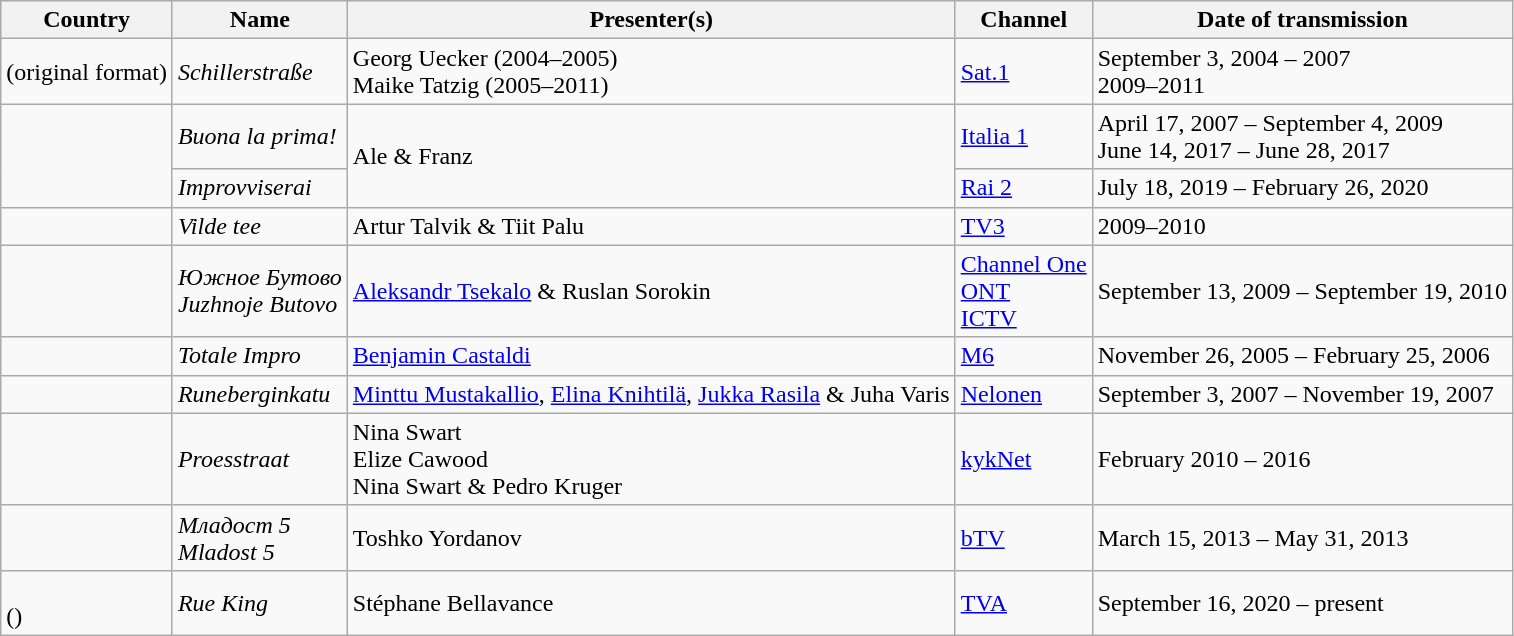<table class="wikitable">
<tr>
<th>Country</th>
<th>Name</th>
<th>Presenter(s)</th>
<th>Channel</th>
<th>Date of transmission</th>
</tr>
<tr>
<td> (original format)</td>
<td><em>Schillerstraße</em></td>
<td>Georg Uecker (2004–2005)<br> Maike Tatzig (2005–2011)</td>
<td><a href='#'>Sat.1</a></td>
<td>September 3, 2004 – 2007<br>2009–2011</td>
</tr>
<tr>
<td rowspan=2></td>
<td><em>Buona la prima!</em></td>
<td rowspan=2>Ale & Franz</td>
<td><a href='#'>Italia 1</a></td>
<td>April 17, 2007 – September 4, 2009<br>June 14, 2017 – June 28, 2017</td>
</tr>
<tr>
<td><em>Improvviserai</em></td>
<td><a href='#'>Rai 2</a></td>
<td>July 18, 2019 – February 26, 2020</td>
</tr>
<tr>
<td></td>
<td><em>Vilde tee</em></td>
<td>Artur Talvik & Tiit Palu</td>
<td><a href='#'>TV3</a></td>
<td>2009–2010</td>
</tr>
<tr>
<td><br><br></td>
<td><em>Южное Бутово</em><br><em>Juzhnoje Butovo</em></td>
<td><a href='#'>Aleksandr Tsekalo</a> & Ruslan Sorokin</td>
<td><a href='#'>Channel One</a><br><a href='#'>ONT</a><br><a href='#'>ICTV</a></td>
<td>September 13, 2009 – September 19, 2010</td>
</tr>
<tr>
<td></td>
<td><em>Totale Impro</em></td>
<td><a href='#'>Benjamin Castaldi</a></td>
<td><a href='#'>M6</a></td>
<td>November 26, 2005 – February 25, 2006</td>
</tr>
<tr>
<td></td>
<td><em>Runeberginkatu</em></td>
<td><a href='#'>Minttu Mustakallio</a>, <a href='#'>Elina Knihtilä</a>, <a href='#'>Jukka Rasila</a> & Juha Varis</td>
<td><a href='#'>Nelonen</a></td>
<td>September 3, 2007 – November 19, 2007</td>
</tr>
<tr>
<td></td>
<td><em>Proesstraat</em></td>
<td>Nina Swart <br> Elize Cawood <br> Nina Swart & Pedro Kruger</td>
<td><a href='#'>kykNet</a></td>
<td>February 2010 – 2016</td>
</tr>
<tr>
<td></td>
<td><em>Младост 5</em><br><em>Mladost 5</em></td>
<td>Toshko Yordanov</td>
<td><a href='#'>bTV</a></td>
<td>March 15, 2013 – May 31, 2013</td>
</tr>
<tr>
<td><br>()</td>
<td><em>Rue King</em></td>
<td>Stéphane Bellavance</td>
<td><a href='#'>TVA</a></td>
<td>September 16, 2020 – present</td>
</tr>
</table>
